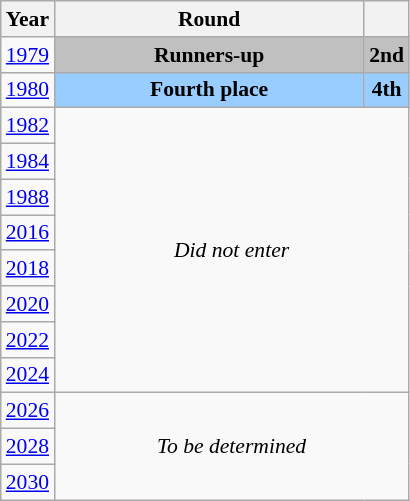<table class="wikitable" style="text-align: center; font-size:90%">
<tr>
<th>Year</th>
<th style="width:200px">Round</th>
<th></th>
</tr>
<tr>
<td><a href='#'>1979</a></td>
<td bgcolor=Silver><strong>Runners-up</strong></td>
<td bgcolor=Silver><strong>2nd</strong></td>
</tr>
<tr>
<td><a href='#'>1980</a></td>
<td bgcolor="9acdff"><strong>Fourth place</strong></td>
<td bgcolor="9acdff"><strong>4th</strong></td>
</tr>
<tr>
<td><a href='#'>1982</a></td>
<td colspan="2" rowspan="8"><em>Did not enter</em></td>
</tr>
<tr>
<td><a href='#'>1984</a></td>
</tr>
<tr>
<td><a href='#'>1988</a></td>
</tr>
<tr>
<td><a href='#'>2016</a></td>
</tr>
<tr>
<td><a href='#'>2018</a></td>
</tr>
<tr>
<td><a href='#'>2020</a></td>
</tr>
<tr>
<td><a href='#'>2022</a></td>
</tr>
<tr>
<td><a href='#'>2024</a></td>
</tr>
<tr>
<td><a href='#'>2026</a></td>
<td colspan="2" rowspan="3"><em>To be determined</em></td>
</tr>
<tr>
<td><a href='#'>2028</a></td>
</tr>
<tr>
<td><a href='#'>2030</a></td>
</tr>
</table>
